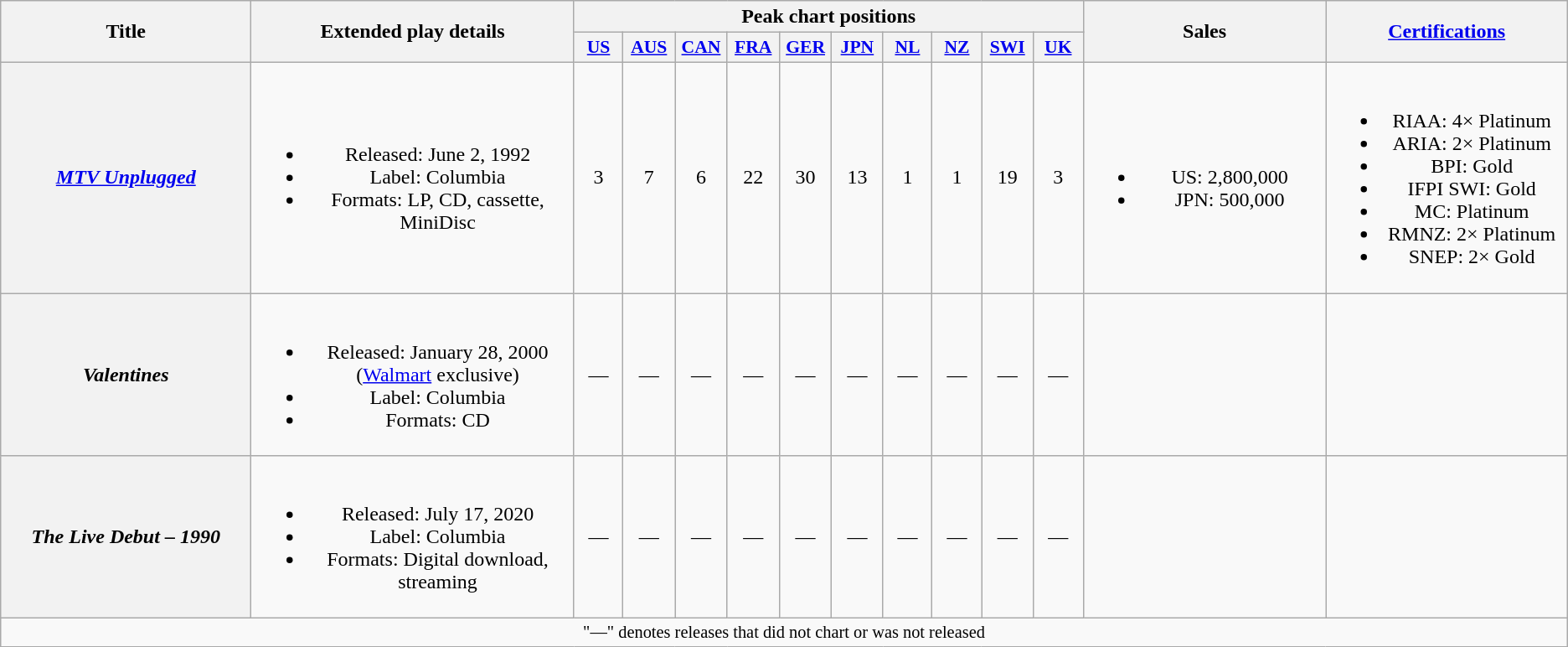<table class="wikitable plainrowheaders" style="text-align:center;" border="1">
<tr>
<th scope="col" rowspan="2" style="width:14em;">Title</th>
<th scope="col" rowspan="2" style="width:18em;">Extended play details</th>
<th scope="col" colspan="10">Peak chart positions</th>
<th scope="col" rowspan="2" style="width:13em;">Sales</th>
<th scope="col" rowspan="2" style="width:13em;"><a href='#'>Certifications</a></th>
</tr>
<tr>
<th scope="col" style="width:2.5em;font-size:90%;"><a href='#'>US</a><br></th>
<th scope="col" style="width:2.5em;font-size:90%;"><a href='#'>AUS</a><br></th>
<th scope="col" style="width:2.5em;font-size:90%;"><a href='#'>CAN</a><br></th>
<th scope="col" style="width:2.5em;font-size:90%;"><a href='#'>FRA</a><br></th>
<th scope="col" style="width:2.5em;font-size:90%;"><a href='#'>GER</a><br></th>
<th scope="col" style="width:2.5em;font-size:90%;"><a href='#'>JPN</a><br></th>
<th scope="col" style="width:2.5em;font-size:90%;"><a href='#'>NL</a><br></th>
<th scope="col" style="width:2.5em;font-size:90%;"><a href='#'>NZ</a><br></th>
<th scope="col" style="width:2.5em;font-size:90%;"><a href='#'>SWI</a><br></th>
<th scope="col" style="width:2.5em;font-size:90%;"><a href='#'>UK</a><br></th>
</tr>
<tr>
<th scope="row"><em><a href='#'>MTV Unplugged</a></em></th>
<td><br><ul><li>Released: June 2, 1992</li><li>Label: Columbia </li><li>Formats: LP, CD, cassette, MiniDisc</li></ul></td>
<td>3</td>
<td>7</td>
<td>6</td>
<td>22</td>
<td>30</td>
<td>13</td>
<td>1</td>
<td>1</td>
<td>19</td>
<td>3</td>
<td><br><ul><li>US: 2,800,000</li><li>JPN: 500,000</li></ul></td>
<td><br><ul><li>RIAA: 4× Platinum</li><li>ARIA: 2× Platinum</li><li>BPI: Gold</li><li>IFPI SWI: Gold</li><li>MC: Platinum</li><li>RMNZ: 2× Platinum</li><li>SNEP: 2× Gold</li></ul></td>
</tr>
<tr>
<th scope="row"><em>Valentines</em></th>
<td><br><ul><li>Released: January 28, 2000 (<a href='#'>Walmart</a> exclusive)</li><li>Label: Columbia </li><li>Formats: CD</li></ul></td>
<td>—</td>
<td>—</td>
<td>—</td>
<td>—</td>
<td>—</td>
<td>—</td>
<td>—</td>
<td>—</td>
<td>—</td>
<td>—</td>
<td></td>
<td></td>
</tr>
<tr>
<th scope="row"><em>The Live Debut – 1990</em></th>
<td><br><ul><li>Released: July 17, 2020</li><li>Label: Columbia</li><li>Formats: Digital download, streaming</li></ul></td>
<td>—</td>
<td>—</td>
<td>—</td>
<td>—</td>
<td>—</td>
<td>—</td>
<td>—</td>
<td>—</td>
<td>—</td>
<td>—</td>
<td></td>
<td></td>
</tr>
<tr>
<td colspan="14" style="text-align:center; font-size:85%">"—" denotes releases that did not chart or was not released</td>
</tr>
</table>
